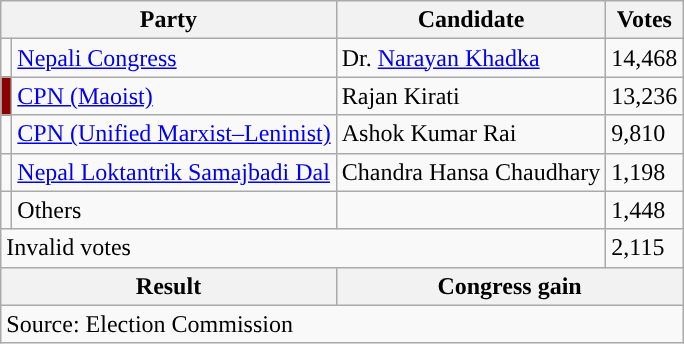<table class="wikitable">
<tr>
<th colspan="2">Party</th>
<th>Candidate</th>
<th>Votes</th>
</tr>
<tr>
<td style="background-color:"></td>
<td><a href='#'>Nepali Congress</a></td>
<td>Dr. <a href='#'>Narayan Khadka</a></td>
<td>14,468</td>
</tr>
<tr>
<td style="background-color:darkred"></td>
<td><a href='#'>CPN (Maoist)</a></td>
<td>Rajan Kirati</td>
<td>13,236</td>
</tr>
<tr>
<td style="background-color:"></td>
<td><a href='#'>CPN (Unified Marxist–Leninist)</a></td>
<td>Ashok Kumar Rai</td>
<td>9,810</td>
</tr>
<tr>
<td></td>
<td><a href='#'>Nepal Loktantrik Samajbadi Dal</a></td>
<td>Chandra Hansa Chaudhary</td>
<td>1,198</td>
</tr>
<tr>
<td></td>
<td>Others</td>
<td></td>
<td>1,448</td>
</tr>
<tr>
<td colspan="3">Invalid votes</td>
<td>2,115</td>
</tr>
<tr>
<th colspan="2">Result</th>
<th colspan="2">Congress gain</th>
</tr>
<tr>
<td colspan="4">Source: Election Commission</td>
</tr>
</table>
